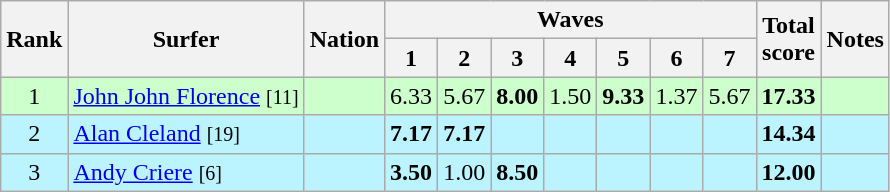<table class="wikitable sortable" style="text-align:center">
<tr>
<th rowspan=2>Rank</th>
<th rowspan=2>Surfer</th>
<th rowspan=2>Nation</th>
<th colspan=7>Waves</th>
<th rowspan=2>Total<br>score</th>
<th rowspan=2>Notes</th>
</tr>
<tr>
<th>1</th>
<th>2</th>
<th>3</th>
<th>4</th>
<th>5</th>
<th>6</th>
<th>7</th>
</tr>
<tr bgcolor=ccffcc>
<td>1</td>
<td align=left><a href='#'>John John Florence</a> <small>[11]</small></td>
<td align=left></td>
<td>6.33</td>
<td>5.67</td>
<td><strong>8.00</strong></td>
<td>1.50</td>
<td><strong>9.33</strong></td>
<td>1.37</td>
<td>5.67</td>
<td><strong>17.33</strong></td>
<td></td>
</tr>
<tr bgcolor=bbf3ff>
<td>2</td>
<td align=left><a href='#'>Alan Cleland</a> <small>[19]</small></td>
<td align=left></td>
<td><strong>7.17</strong></td>
<td><strong>7.17</strong></td>
<td></td>
<td></td>
<td></td>
<td></td>
<td></td>
<td><strong>14.34</strong></td>
<td></td>
</tr>
<tr bgcolor=bbf3ff>
<td>3</td>
<td align=left><a href='#'>Andy Criere</a> <small>[6]</small></td>
<td align=left></td>
<td><strong>3.50</strong></td>
<td>1.00</td>
<td><strong>8.50</strong></td>
<td></td>
<td></td>
<td></td>
<td></td>
<td><strong>12.00</strong></td>
<td></td>
</tr>
</table>
